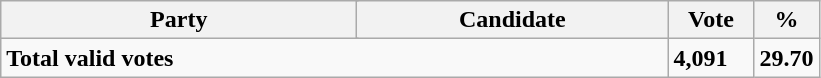<table class="wikitable">
<tr>
<th bgcolor="#DDDDFF" width="230px" colspan="2">Party</th>
<th bgcolor="#DDDDFF" width="200px">Candidate</th>
<th bgcolor="#DDDDFF" width="50px">Vote</th>
<th bgcolor="#DDDDFF" width="30px">%<br>
</th>
</tr>
<tr>
<td colspan="3"><strong>Total valid votes</strong></td>
<td><strong>4,091</strong></td>
<td><strong>29.70</strong></td>
</tr>
</table>
